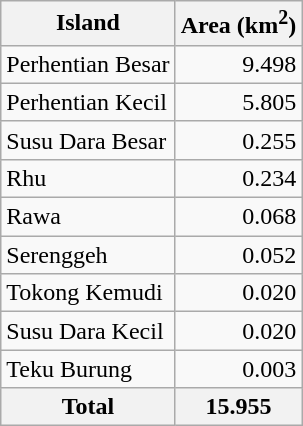<table class="wikitable">
<tr>
<th>Island</th>
<th>Area (km<sup>2</sup>)</th>
</tr>
<tr>
<td>Perhentian Besar</td>
<td align=right>9.498</td>
</tr>
<tr>
<td>Perhentian Kecil</td>
<td align=right>5.805</td>
</tr>
<tr>
<td>Susu Dara Besar</td>
<td align=right>0.255</td>
</tr>
<tr>
<td>Rhu</td>
<td align=right>0.234</td>
</tr>
<tr>
<td>Rawa</td>
<td align=right>0.068</td>
</tr>
<tr>
<td>Serenggeh</td>
<td align=right>0.052</td>
</tr>
<tr>
<td>Tokong Kemudi</td>
<td align=right>0.020</td>
</tr>
<tr>
<td>Susu Dara Kecil</td>
<td align=right>0.020</td>
</tr>
<tr>
<td>Teku Burung</td>
<td align=right>0.003</td>
</tr>
<tr>
<th>Total</th>
<th>15.955</th>
</tr>
</table>
